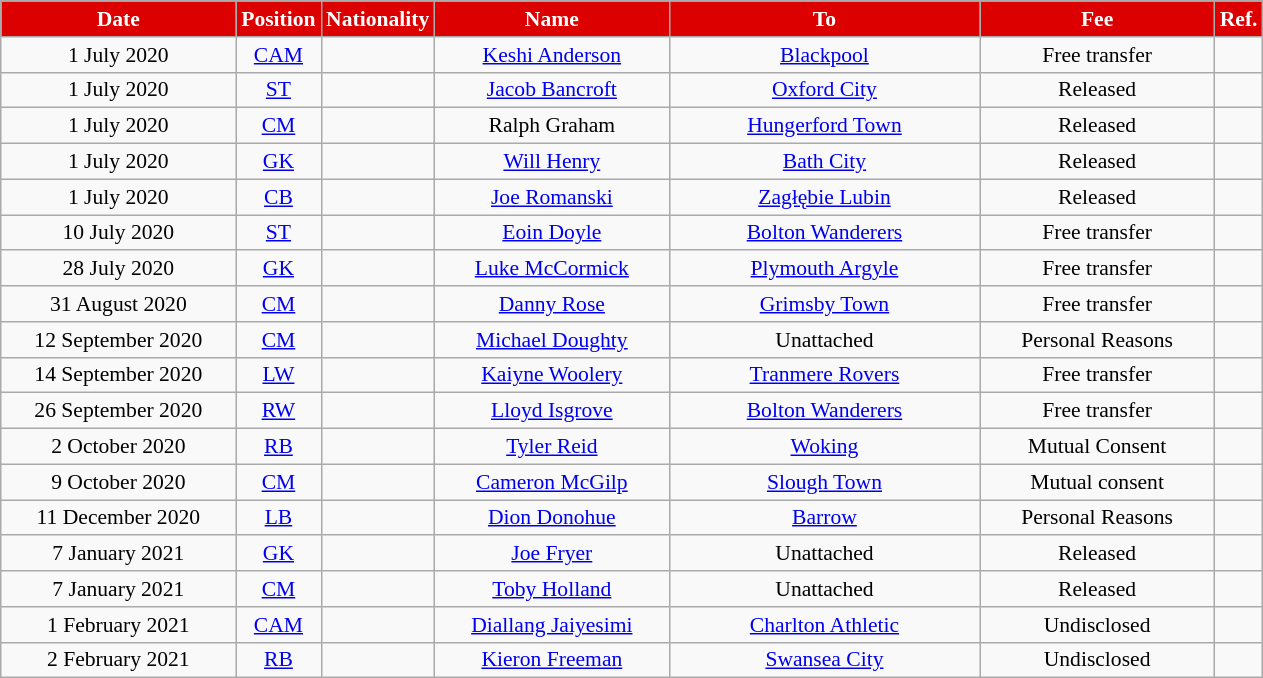<table class="wikitable"  style="text-align:center; font-size:90%; ">
<tr>
<th style="background:#DD0000; color:#FFFFFF; width:150px;">Date</th>
<th style="background:#DD0000; color:#FFFFFF; width:50px;">Position</th>
<th style="background:#DD0000; color:#FFFFFF; width:50px;">Nationality</th>
<th style="background:#DD0000; color:#FFFFFF; width:150px;">Name</th>
<th style="background:#DD0000; color:#FFFFFF; width:200px;">To</th>
<th style="background:#DD0000; color:#FFFFFF; width:150px;">Fee</th>
<th style="background:#DD0000; color:#FFFFFF; width:25px;">Ref.</th>
</tr>
<tr>
<td>1 July 2020</td>
<td><a href='#'>CAM</a></td>
<td></td>
<td><a href='#'>Keshi Anderson</a></td>
<td> <a href='#'>Blackpool</a></td>
<td>Free transfer</td>
<td></td>
</tr>
<tr>
<td>1 July 2020</td>
<td><a href='#'>ST</a></td>
<td></td>
<td><a href='#'>Jacob Bancroft</a></td>
<td> <a href='#'>Oxford City</a></td>
<td>Released</td>
<td></td>
</tr>
<tr>
<td>1 July 2020</td>
<td><a href='#'>CM</a></td>
<td></td>
<td>Ralph Graham</td>
<td> <a href='#'>Hungerford Town</a></td>
<td>Released</td>
<td></td>
</tr>
<tr>
<td>1 July 2020</td>
<td><a href='#'>GK</a></td>
<td></td>
<td><a href='#'>Will Henry</a></td>
<td> <a href='#'>Bath City</a></td>
<td>Released</td>
<td></td>
</tr>
<tr>
<td>1 July 2020</td>
<td><a href='#'>CB</a></td>
<td></td>
<td><a href='#'>Joe Romanski</a></td>
<td> <a href='#'>Zagłębie Lubin</a></td>
<td>Released</td>
<td></td>
</tr>
<tr>
<td>10 July 2020</td>
<td><a href='#'>ST</a></td>
<td></td>
<td><a href='#'>Eoin Doyle</a></td>
<td> <a href='#'>Bolton Wanderers</a></td>
<td>Free transfer</td>
<td></td>
</tr>
<tr>
<td>28 July 2020</td>
<td><a href='#'>GK</a></td>
<td></td>
<td><a href='#'>Luke McCormick</a></td>
<td> <a href='#'>Plymouth Argyle</a></td>
<td>Free transfer</td>
<td></td>
</tr>
<tr>
<td>31 August 2020</td>
<td><a href='#'>CM</a></td>
<td></td>
<td><a href='#'>Danny Rose</a></td>
<td> <a href='#'>Grimsby Town</a></td>
<td>Free transfer</td>
<td></td>
</tr>
<tr>
<td>12 September 2020</td>
<td><a href='#'>CM</a></td>
<td></td>
<td><a href='#'>Michael Doughty</a></td>
<td> Unattached</td>
<td>Personal Reasons</td>
<td></td>
</tr>
<tr>
<td>14 September 2020</td>
<td><a href='#'>LW</a></td>
<td></td>
<td><a href='#'>Kaiyne Woolery</a></td>
<td> <a href='#'>Tranmere Rovers</a></td>
<td>Free transfer</td>
<td></td>
</tr>
<tr>
<td>26 September 2020</td>
<td><a href='#'>RW</a></td>
<td></td>
<td><a href='#'>Lloyd Isgrove</a></td>
<td> <a href='#'>Bolton Wanderers</a></td>
<td>Free transfer</td>
<td></td>
</tr>
<tr>
<td>2 October 2020</td>
<td><a href='#'>RB</a></td>
<td></td>
<td><a href='#'>Tyler Reid</a></td>
<td> <a href='#'>Woking</a></td>
<td>Mutual Consent</td>
<td></td>
</tr>
<tr>
<td>9 October 2020</td>
<td><a href='#'>CM</a></td>
<td></td>
<td><a href='#'>Cameron McGilp</a></td>
<td> <a href='#'>Slough Town</a></td>
<td>Mutual consent</td>
<td></td>
</tr>
<tr>
<td>11 December 2020</td>
<td><a href='#'>LB</a></td>
<td></td>
<td><a href='#'>Dion Donohue</a></td>
<td> <a href='#'>Barrow</a></td>
<td>Personal Reasons</td>
<td></td>
</tr>
<tr>
<td>7 January 2021</td>
<td><a href='#'>GK</a></td>
<td></td>
<td><a href='#'>Joe Fryer</a></td>
<td> Unattached</td>
<td>Released</td>
<td></td>
</tr>
<tr>
<td>7 January 2021</td>
<td><a href='#'>CM</a></td>
<td></td>
<td><a href='#'>Toby Holland</a></td>
<td> Unattached</td>
<td>Released</td>
<td></td>
</tr>
<tr>
<td>1 February 2021</td>
<td><a href='#'>CAM</a></td>
<td></td>
<td><a href='#'>Diallang Jaiyesimi</a></td>
<td> <a href='#'>Charlton Athletic</a></td>
<td>Undisclosed</td>
<td></td>
</tr>
<tr>
<td>2 February 2021</td>
<td><a href='#'>RB</a></td>
<td></td>
<td><a href='#'>Kieron Freeman</a></td>
<td> <a href='#'>Swansea City</a></td>
<td>Undisclosed</td>
<td></td>
</tr>
</table>
